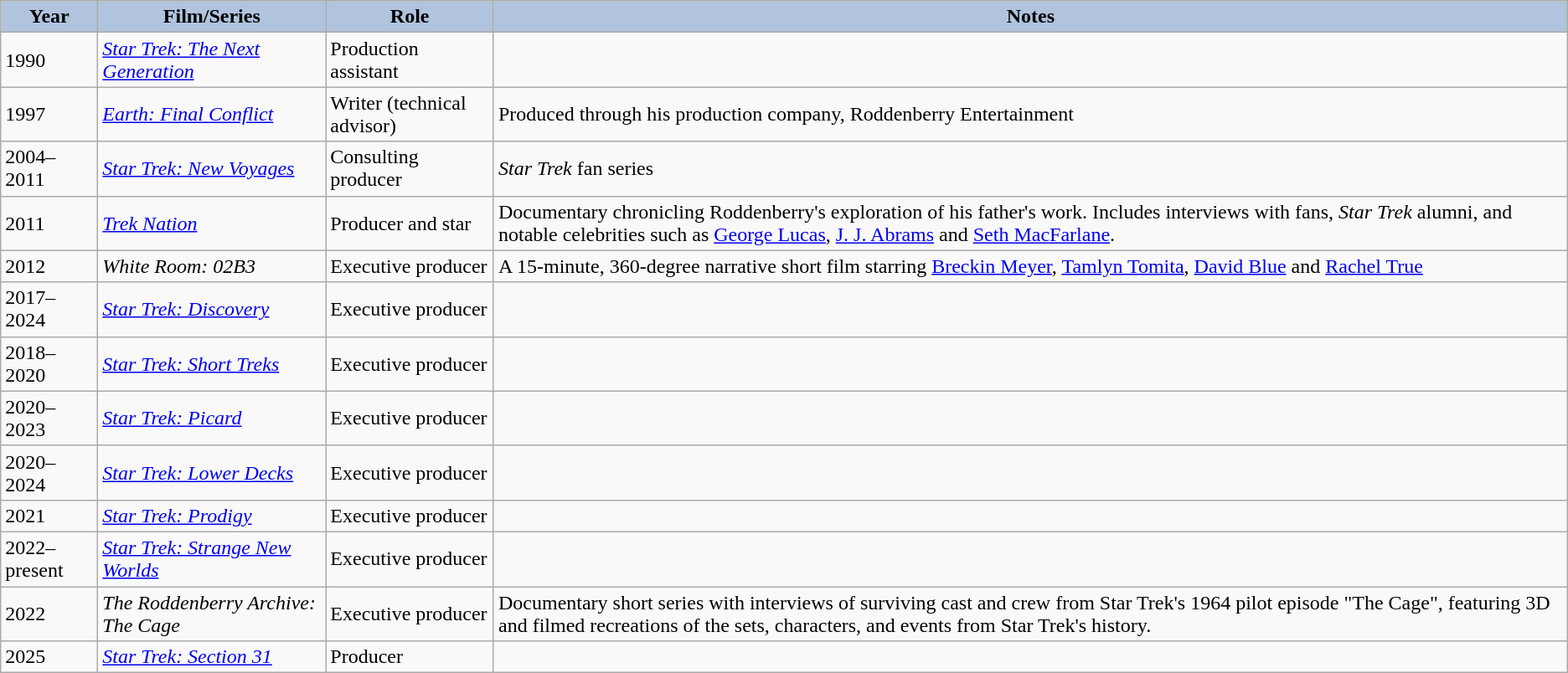<table class="wikitable">
<tr style="text-align:center;">
<th style="background:#B0C4DE;">Year</th>
<th style="background:#B0C4DE;">Film/Series</th>
<th style="background:#B0C4DE;">Role</th>
<th style="background:#B0C4DE;">Notes</th>
</tr>
<tr>
<td>1990</td>
<td><em><a href='#'>Star Trek: The Next Generation</a></em></td>
<td>Production assistant</td>
<td></td>
</tr>
<tr>
<td>1997</td>
<td><em><a href='#'>Earth: Final Conflict</a></em></td>
<td>Writer (technical advisor)</td>
<td>Produced through his production company, Roddenberry Entertainment</td>
</tr>
<tr>
<td>2004–2011</td>
<td><em><a href='#'>Star Trek: New Voyages</a></em></td>
<td>Consulting producer</td>
<td><em>Star Trek</em> fan series</td>
</tr>
<tr>
<td>2011</td>
<td><em><a href='#'>Trek Nation</a></em></td>
<td>Producer and star</td>
<td>Documentary chronicling Roddenberry's exploration of his father's work. Includes interviews with fans, <em>Star Trek</em> alumni, and notable celebrities such as <a href='#'>George Lucas</a>, <a href='#'>J. J. Abrams</a> and <a href='#'>Seth MacFarlane</a>.</td>
</tr>
<tr>
<td>2012</td>
<td><em>White Room: 02B3</em></td>
<td>Executive producer</td>
<td>A 15-minute, 360-degree narrative short film starring <a href='#'>Breckin Meyer</a>, <a href='#'>Tamlyn Tomita</a>, <a href='#'>David Blue</a> and <a href='#'>Rachel True</a></td>
</tr>
<tr>
<td>2017–2024</td>
<td><em><a href='#'>Star Trek: Discovery</a></em></td>
<td>Executive producer</td>
<td></td>
</tr>
<tr>
<td>2018–2020</td>
<td><em><a href='#'>Star Trek: Short Treks</a></em></td>
<td>Executive producer</td>
<td></td>
</tr>
<tr>
<td>2020–2023</td>
<td><em><a href='#'>Star Trek: Picard</a></em></td>
<td>Executive producer</td>
<td></td>
</tr>
<tr>
<td>2020–2024</td>
<td><em><a href='#'>Star Trek: Lower Decks</a></em></td>
<td>Executive producer</td>
<td></td>
</tr>
<tr>
<td>2021</td>
<td><em><a href='#'>Star Trek: Prodigy</a></em></td>
<td>Executive producer</td>
<td></td>
</tr>
<tr>
<td>2022–present</td>
<td><em><a href='#'>Star Trek: Strange New Worlds</a></em></td>
<td>Executive producer</td>
<td></td>
</tr>
<tr>
<td>2022</td>
<td><em>The Roddenberry Archive: The Cage</em></td>
<td>Executive producer</td>
<td>Documentary short series with interviews of surviving cast and crew from Star Trek's 1964 pilot episode "The Cage", featuring 3D and filmed recreations of the sets, characters, and events from Star Trek's history.</td>
</tr>
<tr>
<td>2025</td>
<td><em><a href='#'>Star Trek: Section 31</a></em></td>
<td>Producer</td>
<td></td>
</tr>
</table>
